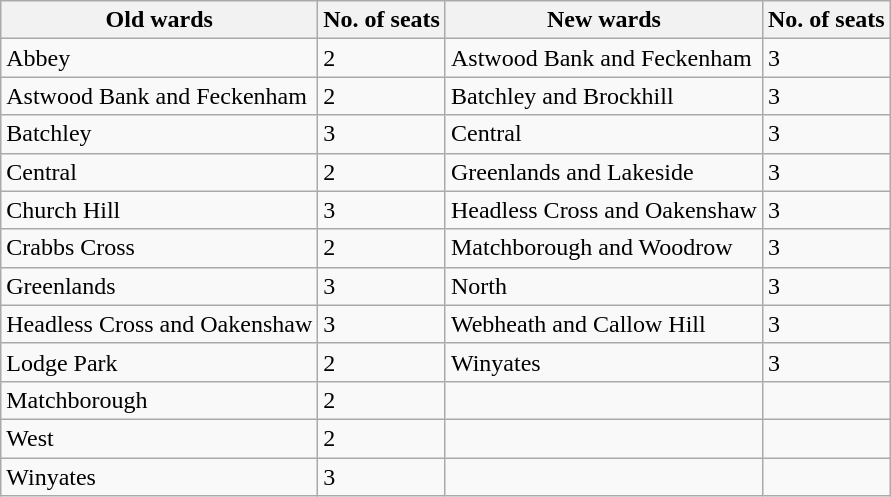<table class="wikitable">
<tr>
<th>Old wards</th>
<th>No. of seats</th>
<th>New wards</th>
<th>No. of seats</th>
</tr>
<tr>
<td>Abbey</td>
<td>2</td>
<td>Astwood Bank and Feckenham</td>
<td>3</td>
</tr>
<tr>
<td>Astwood Bank and Feckenham</td>
<td>2</td>
<td>Batchley and Brockhill</td>
<td>3</td>
</tr>
<tr>
<td>Batchley</td>
<td>3</td>
<td>Central</td>
<td>3</td>
</tr>
<tr>
<td>Central</td>
<td>2</td>
<td>Greenlands and Lakeside</td>
<td>3</td>
</tr>
<tr>
<td>Church Hill</td>
<td>3</td>
<td>Headless Cross and Oakenshaw</td>
<td>3</td>
</tr>
<tr>
<td>Crabbs Cross</td>
<td>2</td>
<td>Matchborough and Woodrow</td>
<td>3</td>
</tr>
<tr>
<td>Greenlands</td>
<td>3</td>
<td>North</td>
<td>3</td>
</tr>
<tr>
<td>Headless Cross and Oakenshaw</td>
<td>3</td>
<td>Webheath and Callow Hill</td>
<td>3</td>
</tr>
<tr>
<td>Lodge Park</td>
<td>2</td>
<td>Winyates</td>
<td>3</td>
</tr>
<tr>
<td>Matchborough</td>
<td>2</td>
<td></td>
<td></td>
</tr>
<tr>
<td>West</td>
<td>2</td>
<td></td>
<td></td>
</tr>
<tr>
<td>Winyates</td>
<td>3</td>
<td></td>
<td></td>
</tr>
</table>
